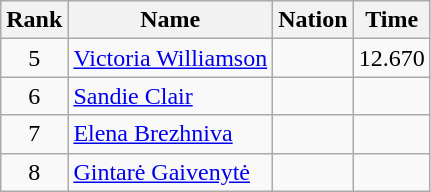<table class="wikitable sortable" style="text-align:center">
<tr>
<th>Rank</th>
<th>Name</th>
<th>Nation</th>
<th>Time</th>
</tr>
<tr>
<td>5</td>
<td align=left><a href='#'>Victoria Williamson</a></td>
<td align=left></td>
<td>12.670</td>
</tr>
<tr>
<td>6</td>
<td align=left><a href='#'>Sandie Clair</a></td>
<td align=left></td>
<td></td>
</tr>
<tr>
<td>7</td>
<td align=left><a href='#'>Elena Brezhniva</a></td>
<td align=left></td>
<td></td>
</tr>
<tr>
<td>8</td>
<td align=left><a href='#'>Gintarė Gaivenytė</a></td>
<td align=left></td>
<td></td>
</tr>
</table>
